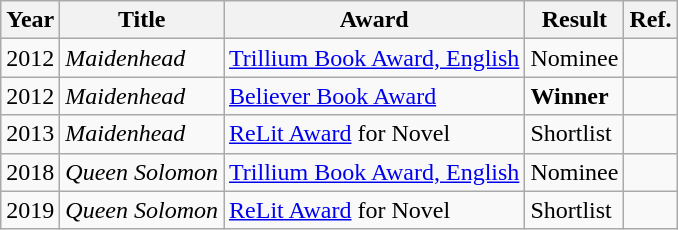<table class="wikitable">
<tr>
<th>Year</th>
<th>Title</th>
<th>Award</th>
<th>Result</th>
<th>Ref.</th>
</tr>
<tr>
<td>2012</td>
<td><em>Maidenhead</em></td>
<td><a href='#'>Trillium Book Award, English</a></td>
<td>Nominee</td>
<td></td>
</tr>
<tr>
<td>2012</td>
<td><em>Maidenhead</em></td>
<td><a href='#'>Believer Book Award</a></td>
<td><strong>Winner</strong></td>
<td></td>
</tr>
<tr>
<td>2013</td>
<td><em>Maidenhead</em></td>
<td><a href='#'>ReLit Award</a> for Novel</td>
<td>Shortlist</td>
<td></td>
</tr>
<tr>
<td>2018</td>
<td><em>Queen Solomon</em></td>
<td><a href='#'>Trillium Book Award, English</a></td>
<td>Nominee</td>
<td></td>
</tr>
<tr>
<td>2019</td>
<td><em>Queen Solomon</em></td>
<td><a href='#'>ReLit Award</a> for Novel</td>
<td>Shortlist</td>
<td></td>
</tr>
</table>
